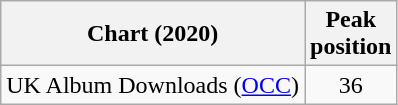<table class="wikitable">
<tr>
<th>Chart (2020)</th>
<th>Peak<br>position</th>
</tr>
<tr>
<td>UK Album Downloads (<a href='#'>OCC</a>)</td>
<td style="text-align:center;">36</td>
</tr>
</table>
